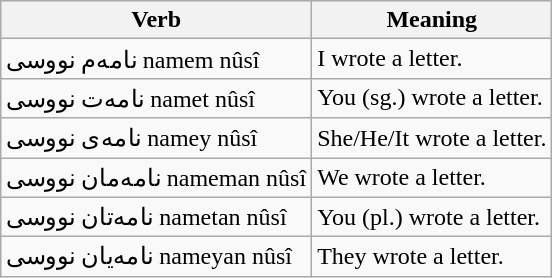<table class="wikitable">
<tr>
<th>Verb</th>
<th>Meaning</th>
</tr>
<tr>
<td>نامه‌م نووسی namem nûsî</td>
<td>I wrote a letter.</td>
</tr>
<tr>
<td>نامه‌ت نووسی namet nûsî</td>
<td>You (sg.) wrote a letter.</td>
</tr>
<tr>
<td>نامه‌ی نووسی namey nûsî</td>
<td>She/He/It wrote a letter.</td>
</tr>
<tr>
<td>نامه‌مان نووسی nameman nûsî</td>
<td>We wrote a letter.</td>
</tr>
<tr>
<td>نامه‌تان نووسی nametan nûsî</td>
<td>You (pl.) wrote a letter.</td>
</tr>
<tr>
<td>نامه‌یان نووسی nameyan nûsî</td>
<td>They wrote a letter.</td>
</tr>
</table>
